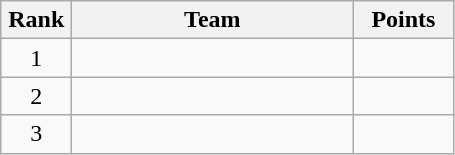<table class="wikitable" style="text-align:center;">
<tr>
<th width=40>Rank</th>
<th width=180>Team</th>
<th width=60>Points</th>
</tr>
<tr>
<td>1</td>
<td align=left></td>
<td></td>
</tr>
<tr>
<td>2</td>
<td align=left></td>
<td></td>
</tr>
<tr>
<td>3</td>
<td align=left></td>
<td></td>
</tr>
</table>
